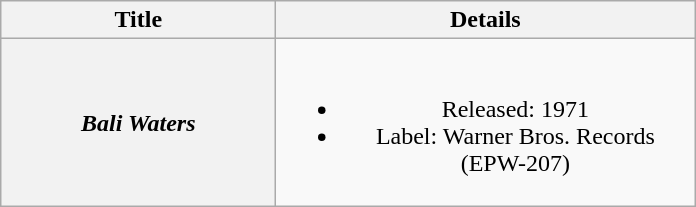<table class="wikitable plainrowheaders" style="text-align:center;" border="1">
<tr>
<th scope="col" style="width:11em;">Title</th>
<th scope="col" style="width:17em;">Details</th>
</tr>
<tr>
<th scope="row"><em>Bali Waters</em></th>
<td><br><ul><li>Released: 1971</li><li>Label: Warner Bros. Records (EPW-207)</li></ul></td>
</tr>
</table>
